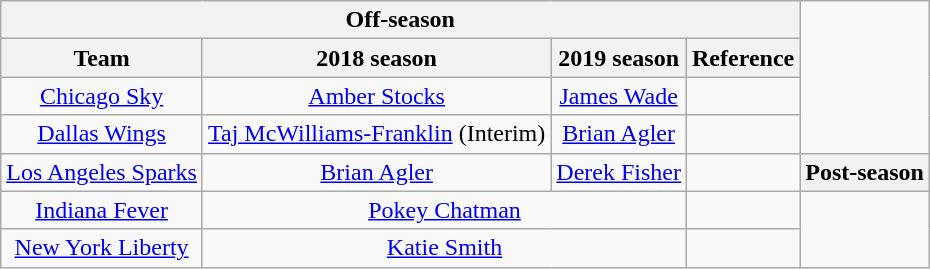<table class="wikitable", style="text-align: center">
<tr>
<th colspan="4">Off-season</th>
</tr>
<tr>
<th>Team</th>
<th>2018 season</th>
<th>2019 season</th>
<th>Reference</th>
</tr>
<tr>
<td><a href='#'>Chicago Sky</a></td>
<td><a href='#'>Amber Stocks</a></td>
<td><a href='#'>James Wade</a></td>
<td></td>
</tr>
<tr>
<td><a href='#'>Dallas Wings</a></td>
<td><a href='#'>Taj McWilliams-Franklin</a> (Interim)</td>
<td><a href='#'>Brian Agler</a></td>
<td></td>
</tr>
<tr>
<td><a href='#'>Los Angeles Sparks</a></td>
<td><a href='#'>Brian Agler</a></td>
<td><a href='#'>Derek Fisher</a></td>
<td></td>
<th colspan="4">Post-season</th>
</tr>
<tr>
<td><a href='#'>Indiana Fever</a></td>
<td colspan=2><a href='#'>Pokey Chatman</a></td>
<td></td>
</tr>
<tr>
<td><a href='#'>New York Liberty</a></td>
<td colspan=2><a href='#'>Katie Smith</a></td>
<td></td>
</tr>
</table>
